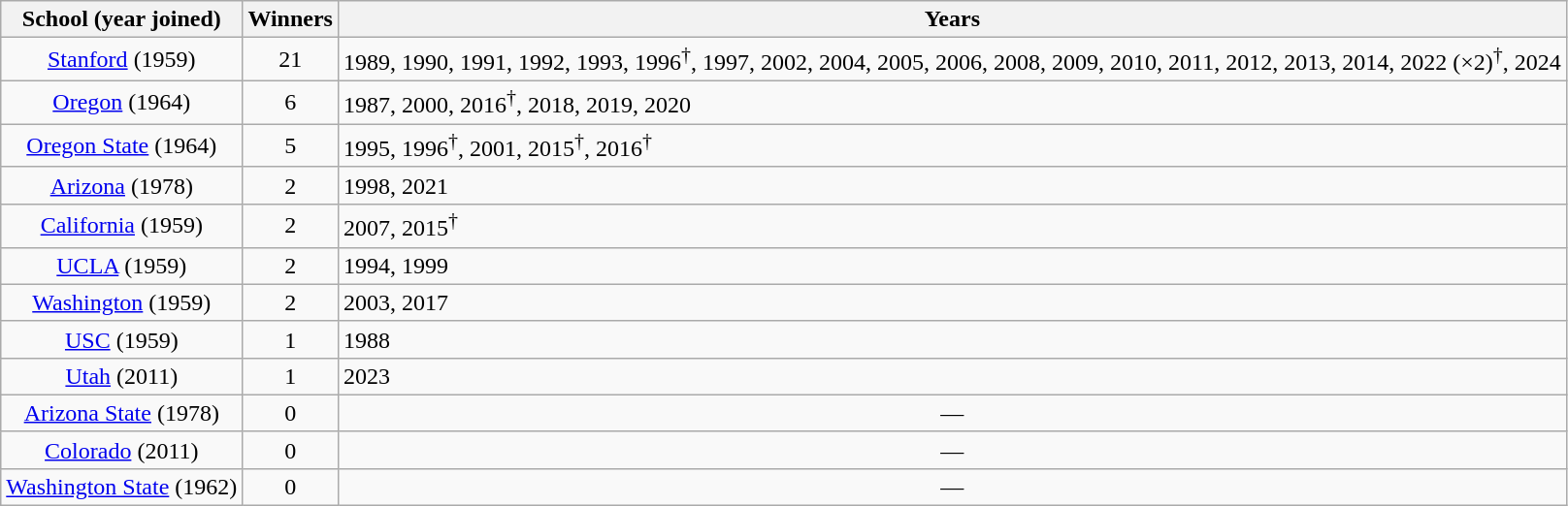<table class="wikitable" border="1">
<tr>
<th>School (year joined)</th>
<th>Winners</th>
<th>Years</th>
</tr>
<tr>
<td align="center"><a href='#'>Stanford</a> (1959)</td>
<td align="center">21</td>
<td align="left">1989, 1990, 1991, 1992, 1993, 1996<sup>†</sup>, 1997, 2002, 2004, 2005, 2006, 2008, 2009, 2010, 2011, 2012, 2013, 2014, 2022 (×2)<sup>†</sup>, 2024</td>
</tr>
<tr>
<td align="center"><a href='#'>Oregon</a> (1964)</td>
<td align="center">6</td>
<td>1987, 2000, 2016<sup>†</sup>, 2018, 2019, 2020</td>
</tr>
<tr>
<td align="center"><a href='#'>Oregon State</a> (1964)</td>
<td align="center">5</td>
<td>1995, 1996<sup>†</sup>, 2001, 2015<sup>†</sup>, 2016<sup>†</sup></td>
</tr>
<tr>
<td align="center"><a href='#'>Arizona</a> (1978)</td>
<td align="center">2</td>
<td>1998, 2021</td>
</tr>
<tr>
<td align="center"><a href='#'>California</a> (1959)</td>
<td align="center">2</td>
<td>2007, 2015<sup>†</sup></td>
</tr>
<tr>
<td align="center"><a href='#'>UCLA</a> (1959)</td>
<td align="center">2</td>
<td>1994, 1999</td>
</tr>
<tr>
<td align="center"><a href='#'>Washington</a> (1959)</td>
<td align="center">2</td>
<td>2003, 2017</td>
</tr>
<tr>
<td align="center"><a href='#'>USC</a> (1959)</td>
<td align="center">1</td>
<td>1988</td>
</tr>
<tr>
<td align="center"><a href='#'>Utah</a> (2011)</td>
<td align="center">1</td>
<td>2023</td>
</tr>
<tr>
<td align="center"><a href='#'>Arizona State</a> (1978)</td>
<td align="center">0</td>
<td align="center">—</td>
</tr>
<tr>
<td align="center"><a href='#'>Colorado</a> (2011)</td>
<td align="center">0</td>
<td align="center">—</td>
</tr>
<tr>
<td align="center"><a href='#'>Washington State</a> (1962)</td>
<td align="center">0</td>
<td align="center">—</td>
</tr>
</table>
